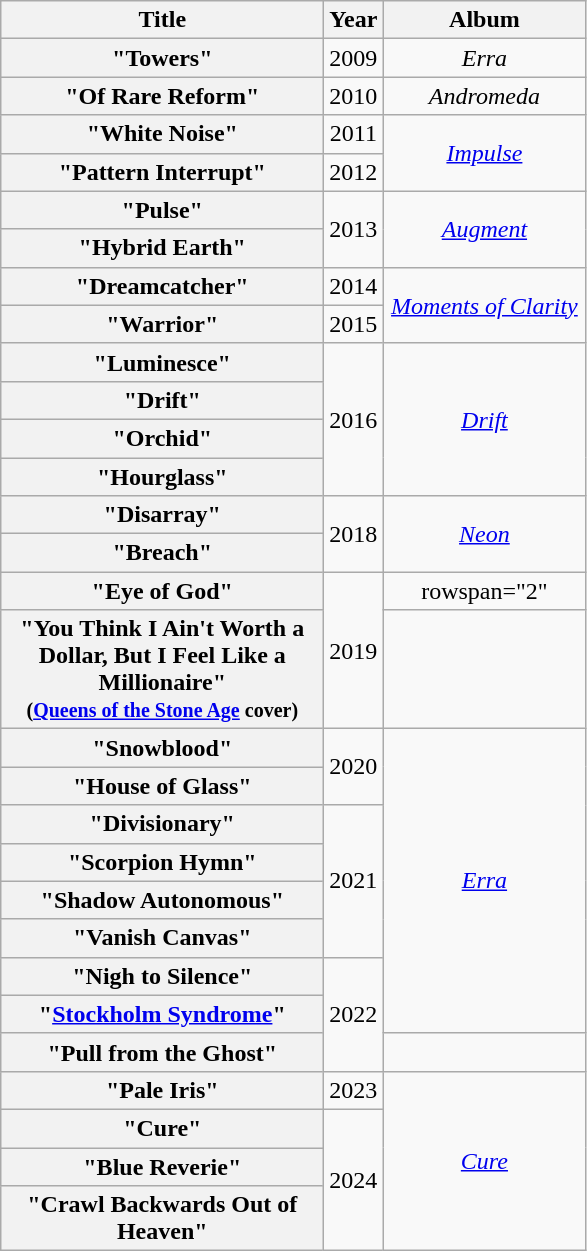<table class="wikitable plainrowheaders" style="text-align:center;" border="1">
<tr>
<th scope="col" style="width:13em;">Title</th>
<th scope="col" style="width:1em;">Year</th>
<th scope="col" style="width:8em;">Album</th>
</tr>
<tr>
<th scope="row">"Towers"</th>
<td>2009</td>
<td><em>Erra</em></td>
</tr>
<tr>
<th scope="row">"Of Rare Reform"</th>
<td>2010</td>
<td><em>Andromeda</em></td>
</tr>
<tr>
<th scope="row">"White Noise"</th>
<td>2011</td>
<td rowspan="2"><em><a href='#'>Impulse</a></em></td>
</tr>
<tr>
<th scope="row">"Pattern Interrupt"</th>
<td>2012</td>
</tr>
<tr>
<th scope="row">"Pulse"</th>
<td rowspan="2">2013</td>
<td rowspan="2"><em><a href='#'>Augment</a></em></td>
</tr>
<tr>
<th scope="row">"Hybrid Earth"</th>
</tr>
<tr>
<th scope="row">"Dreamcatcher"</th>
<td>2014</td>
<td rowspan="2"><em><a href='#'>Moments of Clarity</a></em></td>
</tr>
<tr>
<th scope="row">"Warrior"</th>
<td>2015</td>
</tr>
<tr>
<th scope="row">"Luminesce"</th>
<td rowspan="4">2016</td>
<td rowspan="4"><em><a href='#'>Drift</a></em></td>
</tr>
<tr>
<th scope="row">"Drift"</th>
</tr>
<tr>
<th scope="row">"Orchid"</th>
</tr>
<tr>
<th scope="row">"Hourglass"</th>
</tr>
<tr>
<th scope="row">"Disarray"</th>
<td rowspan="2">2018</td>
<td rowspan="2"><em><a href='#'>Neon</a></em></td>
</tr>
<tr>
<th scope="row">"Breach"</th>
</tr>
<tr>
<th scope="row">"Eye of God"</th>
<td rowspan="2">2019</td>
<td>rowspan="2" </td>
</tr>
<tr>
<th scope="row">"You Think I Ain't Worth a Dollar, But I Feel Like a Millionaire"<br><small>(<a href='#'>Queens of the Stone Age</a> cover)</small></th>
</tr>
<tr>
<th scope="row">"Snowblood"</th>
<td rowspan="2">2020</td>
<td rowspan="8"><em><a href='#'>Erra</a></em></td>
</tr>
<tr>
<th scope="row">"House of Glass"</th>
</tr>
<tr>
<th scope="row">"Divisionary"</th>
<td rowspan="4">2021</td>
</tr>
<tr>
<th scope="row">"Scorpion Hymn"</th>
</tr>
<tr>
<th scope="row">"Shadow Autonomous"</th>
</tr>
<tr>
<th scope="row">"Vanish Canvas"<br></th>
</tr>
<tr>
<th scope="row">"Nigh to Silence"</th>
<td rowspan="3">2022</td>
</tr>
<tr>
<th scope="row">"<a href='#'>Stockholm Syndrome</a>"<br></th>
</tr>
<tr>
<th scope="row">"Pull from the Ghost"</th>
<td></td>
</tr>
<tr>
<th scope="row">"Pale Iris"</th>
<td>2023</td>
<td rowspan="4"><em><a href='#'>Cure</a></em></td>
</tr>
<tr>
<th scope="row">"Cure"</th>
<td rowspan="3">2024</td>
</tr>
<tr>
<th scope="row">"Blue Reverie"</th>
</tr>
<tr>
<th scope="row">"Crawl Backwards Out of Heaven"</th>
</tr>
</table>
